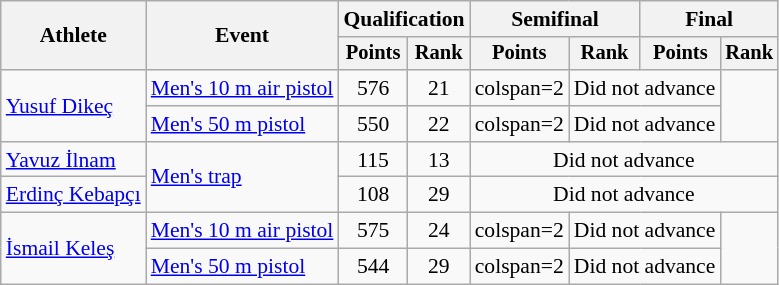<table class="wikitable" style="font-size:90%">
<tr>
<th rowspan="2">Athlete</th>
<th rowspan="2">Event</th>
<th colspan=2>Qualification</th>
<th colspan=2>Semifinal</th>
<th colspan=2>Final</th>
</tr>
<tr style="font-size:95%">
<th>Points</th>
<th>Rank</th>
<th>Points</th>
<th>Rank</th>
<th>Points</th>
<th>Rank</th>
</tr>
<tr align=center>
<td align=left rowspan=2><a href='#'>Yusuf Dikeç</a></td>
<td align=left><a href='#'>Men's 10 m air pistol</a></td>
<td>576</td>
<td>21</td>
<td>colspan=2 </td>
<td colspan=2>Did not advance</td>
</tr>
<tr align=center>
<td align=left><a href='#'>Men's 50 m pistol</a></td>
<td>550</td>
<td>22</td>
<td>colspan=2 </td>
<td colspan=2>Did not advance</td>
</tr>
<tr align=center>
<td align=left><a href='#'>Yavuz İlnam</a></td>
<td align=left rowspan=2><a href='#'>Men's trap</a></td>
<td>115</td>
<td>13</td>
<td colspan=4>Did not advance</td>
</tr>
<tr align=center>
<td align=left><a href='#'>Erdinç Kebapçı</a></td>
<td>108</td>
<td>29</td>
<td colspan=4>Did not advance</td>
</tr>
<tr align=center>
<td align=left rowspan=2><a href='#'>İsmail Keleş</a></td>
<td align=left><a href='#'>Men's 10 m air pistol</a></td>
<td>575</td>
<td>24</td>
<td>colspan=2 </td>
<td colspan=2>Did not advance</td>
</tr>
<tr align=center>
<td align=left><a href='#'>Men's 50 m pistol</a></td>
<td>544</td>
<td>29</td>
<td>colspan=2 </td>
<td colspan=2>Did not advance</td>
</tr>
</table>
